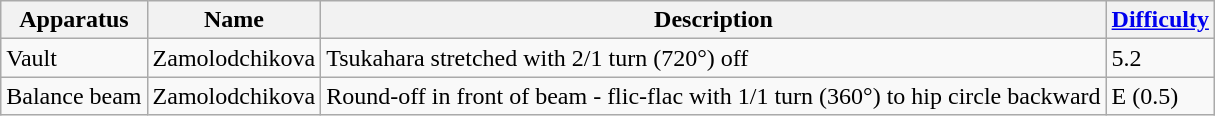<table class="wikitable">
<tr>
<th>Apparatus</th>
<th>Name</th>
<th>Description</th>
<th><a href='#'>Difficulty</a></th>
</tr>
<tr>
<td>Vault</td>
<td>Zamolodchikova</td>
<td>Tsukahara stretched with 2/1 turn (720°) off</td>
<td>5.2</td>
</tr>
<tr>
<td>Balance beam</td>
<td>Zamolodchikova</td>
<td>Round-off in front of beam - flic-flac with 1/1 turn (360°) to hip circle backward</td>
<td>E (0.5)</td>
</tr>
</table>
